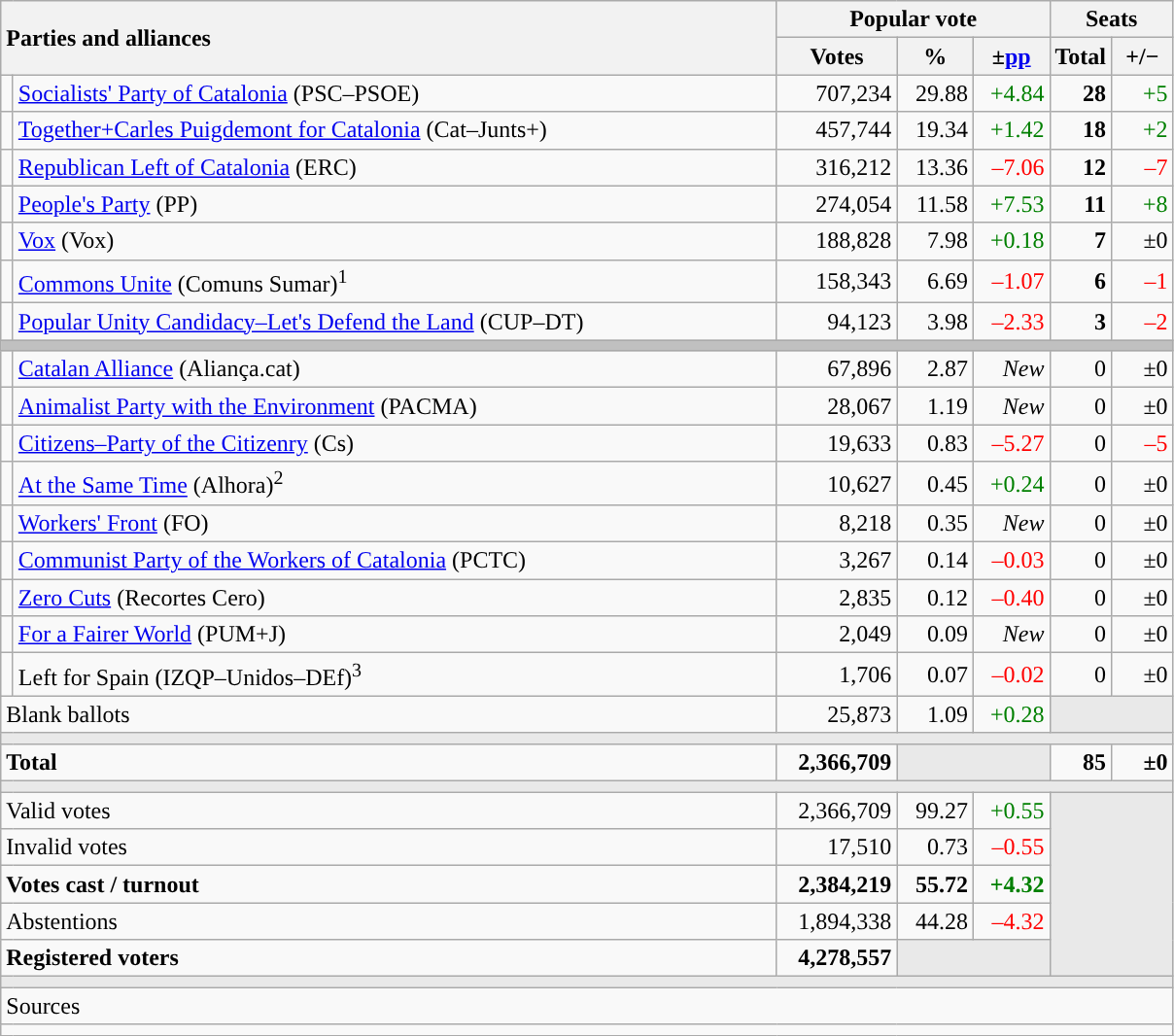<table class="wikitable" style="text-align:right;">
<tr>
<th style="text-align:left;" rowspan="2" colspan="2" width="525">Parties and alliances</th>
<th colspan="3">Popular vote</th>
<th colspan="2">Seats</th>
</tr>
<tr>
<th width="75">Votes</th>
<th width="45">%</th>
<th width="45">±<a href='#'>pp</a></th>
<th width="35">Total</th>
<th width="35">+/−</th>
</tr>
<tr>
<td width="1" style="color:inherit;background:"></td>
<td align="left"><a href='#'>Socialists' Party of Catalonia</a> (PSC–PSOE)</td>
<td>707,234</td>
<td>29.88</td>
<td style="color:green;">+4.84</td>
<td><strong>28</strong></td>
<td style="color:green;">+5</td>
</tr>
<tr>
<td style="color:inherit;background:"></td>
<td align="left"><a href='#'>Together+Carles Puigdemont for Catalonia</a> (Cat–Junts+)</td>
<td>457,744</td>
<td>19.34</td>
<td style="color:green;">+1.42</td>
<td><strong>18</strong></td>
<td style="color:green;">+2</td>
</tr>
<tr>
<td style="color:inherit;background:"></td>
<td align="left"><a href='#'>Republican Left of Catalonia</a> (ERC)</td>
<td>316,212</td>
<td>13.36</td>
<td style="color:red;">–7.06</td>
<td><strong>12</strong></td>
<td style="color:red;">–7</td>
</tr>
<tr>
<td style="color:inherit;background:"></td>
<td align="left"><a href='#'>People's Party</a> (PP)</td>
<td>274,054</td>
<td>11.58</td>
<td style="color:green;">+7.53</td>
<td><strong>11</strong></td>
<td style="color:green;">+8</td>
</tr>
<tr>
<td style="color:inherit;background:"></td>
<td align="left"><a href='#'>Vox</a> (Vox)</td>
<td>188,828</td>
<td>7.98</td>
<td style="color:green;">+0.18</td>
<td><strong>7</strong></td>
<td>±0</td>
</tr>
<tr>
<td style="color:inherit;background:"></td>
<td align="left"><a href='#'>Commons Unite</a> (Comuns Sumar)<sup>1</sup></td>
<td>158,343</td>
<td>6.69</td>
<td style="color:red;">–1.07</td>
<td><strong>6</strong></td>
<td style="color:red;">–1</td>
</tr>
<tr>
<td style="color:inherit;background:"></td>
<td align="left"><a href='#'>Popular Unity Candidacy–Let's Defend the Land</a> (CUP–DT)</td>
<td>94,123</td>
<td>3.98</td>
<td style="color:red;">–2.33</td>
<td><strong>3</strong></td>
<td style="color:red;">–2</td>
</tr>
<tr>
<td colspan="7" bgcolor="#C0C0C0"></td>
</tr>
<tr>
<td style="color:inherit;background:"></td>
<td align="left"><a href='#'>Catalan Alliance</a> (Aliança.cat)</td>
<td>67,896</td>
<td>2.87</td>
<td><em>New</em></td>
<td>0</td>
<td>±0</td>
</tr>
<tr>
<td style="color:inherit;background:"></td>
<td align="left"><a href='#'>Animalist Party with the Environment</a> (PACMA)</td>
<td>28,067</td>
<td>1.19</td>
<td><em>New</em></td>
<td>0</td>
<td>±0</td>
</tr>
<tr>
<td style="color:inherit;background:"></td>
<td align="left"><a href='#'>Citizens–Party of the Citizenry</a> (Cs)</td>
<td>19,633</td>
<td>0.83</td>
<td style="color:red;">–5.27</td>
<td>0</td>
<td style="color:red;">–5</td>
</tr>
<tr>
<td style="color:inherit;background:"></td>
<td align="left"><a href='#'>At the Same Time</a> (Alhora)<sup>2</sup></td>
<td>10,627</td>
<td>0.45</td>
<td style="color:green;">+0.24</td>
<td>0</td>
<td>±0</td>
</tr>
<tr>
<td style="color:inherit;background:"></td>
<td align="left"><a href='#'>Workers' Front</a> (FO)</td>
<td>8,218</td>
<td>0.35</td>
<td><em>New</em></td>
<td>0</td>
<td>±0</td>
</tr>
<tr>
<td style="color:inherit;background:"></td>
<td align="left"><a href='#'>Communist Party of the Workers of Catalonia</a> (PCTC)</td>
<td>3,267</td>
<td>0.14</td>
<td style="color:red;">–0.03</td>
<td>0</td>
<td>±0</td>
</tr>
<tr>
<td style="color:inherit;background:"></td>
<td align="left"><a href='#'>Zero Cuts</a> (Recortes Cero)</td>
<td>2,835</td>
<td>0.12</td>
<td style="color:red;">–0.40</td>
<td>0</td>
<td>±0</td>
</tr>
<tr>
<td style="color:inherit;background:"></td>
<td align="left"><a href='#'>For a Fairer World</a> (PUM+J)</td>
<td>2,049</td>
<td>0.09</td>
<td><em>New</em></td>
<td>0</td>
<td>±0</td>
</tr>
<tr>
<td style="color:inherit;background:"></td>
<td align="left">Left for Spain (IZQP–Unidos–DEf)<sup>3</sup></td>
<td>1,706</td>
<td>0.07</td>
<td style="color:red;">–0.02</td>
<td>0</td>
<td>±0</td>
</tr>
<tr>
<td align="left" colspan="2">Blank ballots</td>
<td>25,873</td>
<td>1.09</td>
<td style="color:green;">+0.28</td>
<td bgcolor="#E9E9E9" colspan="2"></td>
</tr>
<tr>
<td colspan="7" bgcolor="#E9E9E9"></td>
</tr>
<tr style="font-weight:bold;">
<td align="left" colspan="2">Total</td>
<td>2,366,709</td>
<td bgcolor="#E9E9E9" colspan="2"></td>
<td>85</td>
<td>±0</td>
</tr>
<tr>
<td colspan="7" bgcolor="#E9E9E9"></td>
</tr>
<tr>
<td align="left" colspan="2">Valid votes</td>
<td>2,366,709</td>
<td>99.27</td>
<td style="color:green;">+0.55</td>
<td bgcolor="#E9E9E9" colspan="2" rowspan="5"></td>
</tr>
<tr>
<td align="left" colspan="2">Invalid votes</td>
<td>17,510</td>
<td>0.73</td>
<td style="color:red;">–0.55</td>
</tr>
<tr style="font-weight:bold;">
<td align="left" colspan="2">Votes cast / turnout</td>
<td>2,384,219</td>
<td>55.72</td>
<td style="color:green;">+4.32</td>
</tr>
<tr>
<td align="left" colspan="2">Abstentions</td>
<td>1,894,338</td>
<td>44.28</td>
<td style="color:red;">–4.32</td>
</tr>
<tr style="font-weight:bold;">
<td align="left" colspan="2">Registered voters</td>
<td>4,278,557</td>
<td bgcolor="#E9E9E9" colspan="2"></td>
</tr>
<tr>
<td colspan="7" bgcolor="#E9E9E9"></td>
</tr>
<tr>
<td align="left" colspan="7">Sources</td>
</tr>
<tr>
<td colspan="7" style="text-align:left; max-width:790px;"></td>
</tr>
</table>
